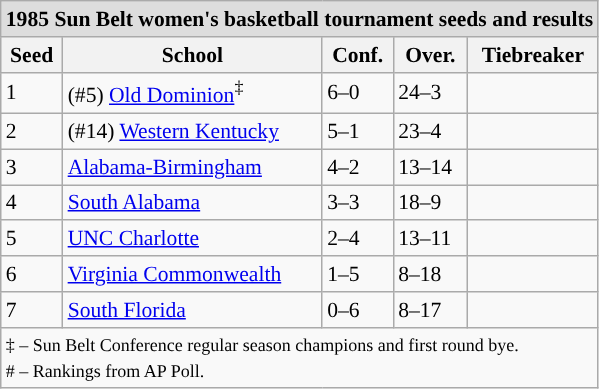<table class="wikitable" style="white-space:nowrap; font-size:90%;">
<tr>
<td colspan="10" style="text-align:center; background:#DDDDDD; font:#000000"><strong>1985 Sun Belt women's basketball tournament seeds and results</strong></td>
</tr>
<tr bgcolor="#efefef">
<th>Seed</th>
<th>School</th>
<th>Conf.</th>
<th>Over.</th>
<th>Tiebreaker</th>
</tr>
<tr>
<td>1</td>
<td>(#5) <a href='#'>Old Dominion</a><sup>‡</sup></td>
<td>6–0</td>
<td>24–3</td>
<td></td>
</tr>
<tr>
<td>2</td>
<td>(#14) <a href='#'>Western Kentucky</a></td>
<td>5–1</td>
<td>23–4</td>
<td></td>
</tr>
<tr>
<td>3</td>
<td><a href='#'>Alabama-Birmingham</a></td>
<td>4–2</td>
<td>13–14</td>
<td></td>
</tr>
<tr>
<td>4</td>
<td><a href='#'>South Alabama</a></td>
<td>3–3</td>
<td>18–9</td>
<td></td>
</tr>
<tr>
<td>5</td>
<td><a href='#'>UNC Charlotte</a></td>
<td>2–4</td>
<td>13–11</td>
<td></td>
</tr>
<tr>
<td>6</td>
<td><a href='#'>Virginia Commonwealth</a></td>
<td>1–5</td>
<td>8–18</td>
<td></td>
</tr>
<tr>
<td>7</td>
<td><a href='#'>South Florida</a></td>
<td>0–6</td>
<td>8–17</td>
<td></td>
</tr>
<tr>
<td colspan="6" style="text-align:left;"><small>‡ – Sun Belt Conference regular season champions and first round bye.<br># – Rankings from AP Poll.</small></td>
</tr>
</table>
